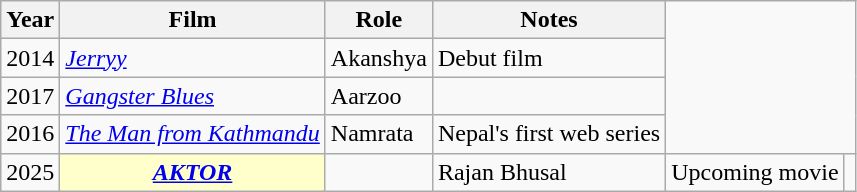<table class="wikitable">
<tr>
<th>Year</th>
<th>Film</th>
<th>Role</th>
<th>Notes</th>
</tr>
<tr>
<td>2014</td>
<td><em><a href='#'>Jerryy</a></em></td>
<td>Akanshya</td>
<td>Debut film</td>
</tr>
<tr>
<td>2017</td>
<td><em><a href='#'>Gangster Blues</a></em></td>
<td>Aarzoo</td>
<td></td>
</tr>
<tr>
<td>2016</td>
<td><em><a href='#'>The Man from Kathmandu</a></em></td>
<td>Namrata</td>
<td>Nepal's first web series</td>
</tr>
<tr>
<td>2025</td>
<th scope="row"  style="background:#ffc;"><em><a href='#'>AKTOR</a></em> </th>
<td></td>
<td>Rajan Bhusal</td>
<td>Upcoming movie</td>
<td></td>
</tr>
</table>
